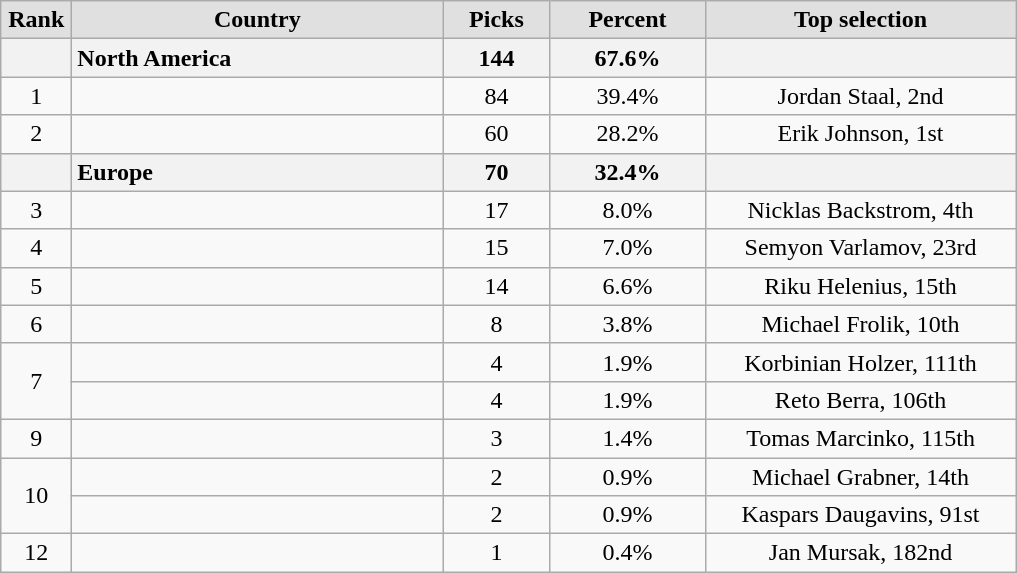<table class="wikitable" style="text-align: center">
<tr>
<th style="background:#e0e0e0; width:2.5em;">Rank</th>
<th style="background:#e0e0e0; width:15em;">Country</th>
<th style="background:#e0e0e0; width:4em;">Picks</th>
<th style="background:#e0e0e0; width:6em;">Percent</th>
<th style="background:#e0e0e0; width:12.5em;">Top selection</th>
</tr>
<tr>
<th></th>
<th style="text-align:left;">North America</th>
<th>144</th>
<th>67.6%</th>
<th></th>
</tr>
<tr>
<td>1</td>
<td style="text-align:left;"></td>
<td>84</td>
<td>39.4%</td>
<td>Jordan Staal, 2nd</td>
</tr>
<tr>
<td>2</td>
<td style="text-align:left;"></td>
<td>60</td>
<td>28.2%</td>
<td>Erik Johnson, 1st</td>
</tr>
<tr>
<th></th>
<th style="text-align:left;">Europe</th>
<th>70</th>
<th>32.4%</th>
<th></th>
</tr>
<tr>
<td>3</td>
<td style="text-align:left;"></td>
<td>17</td>
<td>8.0%</td>
<td>Nicklas Backstrom, 4th</td>
</tr>
<tr>
<td>4</td>
<td style="text-align:left;"></td>
<td>15</td>
<td>7.0%</td>
<td>Semyon Varlamov, 23rd</td>
</tr>
<tr>
<td>5</td>
<td style="text-align:left;"></td>
<td>14</td>
<td>6.6%</td>
<td>Riku Helenius, 15th</td>
</tr>
<tr>
<td>6</td>
<td style="text-align:left;"></td>
<td>8</td>
<td>3.8%</td>
<td>Michael Frolik, 10th</td>
</tr>
<tr>
<td rowspan="2">7</td>
<td style="text-align:left;"></td>
<td>4</td>
<td>1.9%</td>
<td>Korbinian Holzer, 111th</td>
</tr>
<tr>
<td style="text-align:left;"></td>
<td>4</td>
<td>1.9%</td>
<td>Reto Berra, 106th</td>
</tr>
<tr>
<td>9</td>
<td style="text-align:left;"></td>
<td>3</td>
<td>1.4%</td>
<td>Tomas Marcinko, 115th</td>
</tr>
<tr>
<td rowspan="2">10</td>
<td style="text-align:left;"></td>
<td>2</td>
<td>0.9%</td>
<td>Michael Grabner, 14th</td>
</tr>
<tr>
<td style="text-align:left;"></td>
<td>2</td>
<td>0.9%</td>
<td>Kaspars Daugavins, 91st</td>
</tr>
<tr>
<td>12</td>
<td style="text-align:left;"></td>
<td>1</td>
<td>0.4%</td>
<td>Jan Mursak, 182nd</td>
</tr>
</table>
